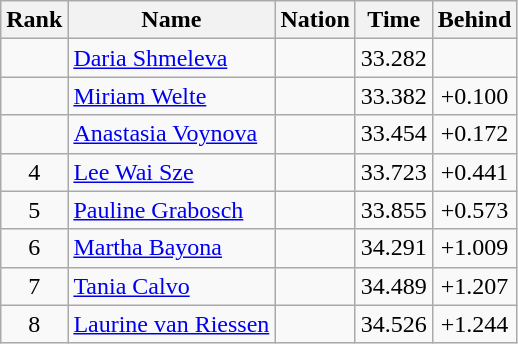<table class="wikitable sortable" style="text-align:center">
<tr>
<th>Rank</th>
<th>Name</th>
<th>Nation</th>
<th>Time</th>
<th>Behind</th>
</tr>
<tr>
<td></td>
<td align=left><a href='#'>Daria Shmeleva</a></td>
<td align=left></td>
<td>33.282</td>
<td></td>
</tr>
<tr>
<td></td>
<td align=left><a href='#'>Miriam Welte</a></td>
<td align=left></td>
<td>33.382</td>
<td>+0.100</td>
</tr>
<tr>
<td></td>
<td align=left><a href='#'>Anastasia Voynova</a></td>
<td align=left></td>
<td>33.454</td>
<td>+0.172</td>
</tr>
<tr>
<td>4</td>
<td align=left><a href='#'>Lee Wai Sze</a></td>
<td align=left></td>
<td>33.723</td>
<td>+0.441</td>
</tr>
<tr>
<td>5</td>
<td align=left><a href='#'>Pauline Grabosch</a></td>
<td align=left></td>
<td>33.855</td>
<td>+0.573</td>
</tr>
<tr>
<td>6</td>
<td align=left><a href='#'>Martha Bayona</a></td>
<td align=left></td>
<td>34.291</td>
<td>+1.009</td>
</tr>
<tr>
<td>7</td>
<td align=left><a href='#'>Tania Calvo</a></td>
<td align=left></td>
<td>34.489</td>
<td>+1.207</td>
</tr>
<tr>
<td>8</td>
<td align=left><a href='#'>Laurine van Riessen</a></td>
<td align=left></td>
<td>34.526</td>
<td>+1.244</td>
</tr>
</table>
